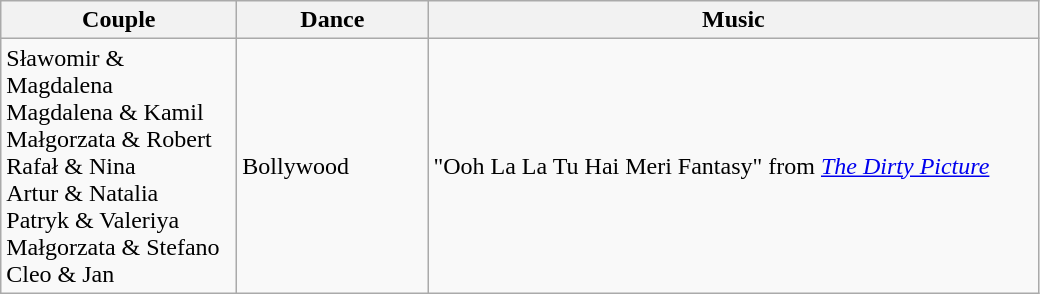<table class="wikitable">
<tr>
<th style="width:150px;">Couple</th>
<th style="width:120px;">Dance</th>
<th style="width:400px;">Music</th>
</tr>
<tr>
<td>Sławomir & Magdalena<br>Magdalena & Kamil<br>Małgorzata & Robert<br>Rafał & Nina<br>Artur & Natalia<br>Patryk & Valeriya<br>Małgorzata & Stefano<br>Cleo & Jan</td>
<td>Bollywood</td>
<td>"Ooh La La Tu Hai Meri Fantasy" from <em><a href='#'>The Dirty Picture</a></em></td>
</tr>
</table>
